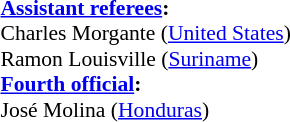<table width=50% style="font-size: 90%">
<tr>
<td><br><strong><a href='#'>Assistant referees</a>:</strong>
<br>Charles Morgante (<a href='#'>United States</a>)
<br>Ramon Louisville (<a href='#'>Suriname</a>)
<br><strong><a href='#'>Fourth official</a>:</strong>
<br>José Molina (<a href='#'>Honduras</a>)</td>
</tr>
</table>
